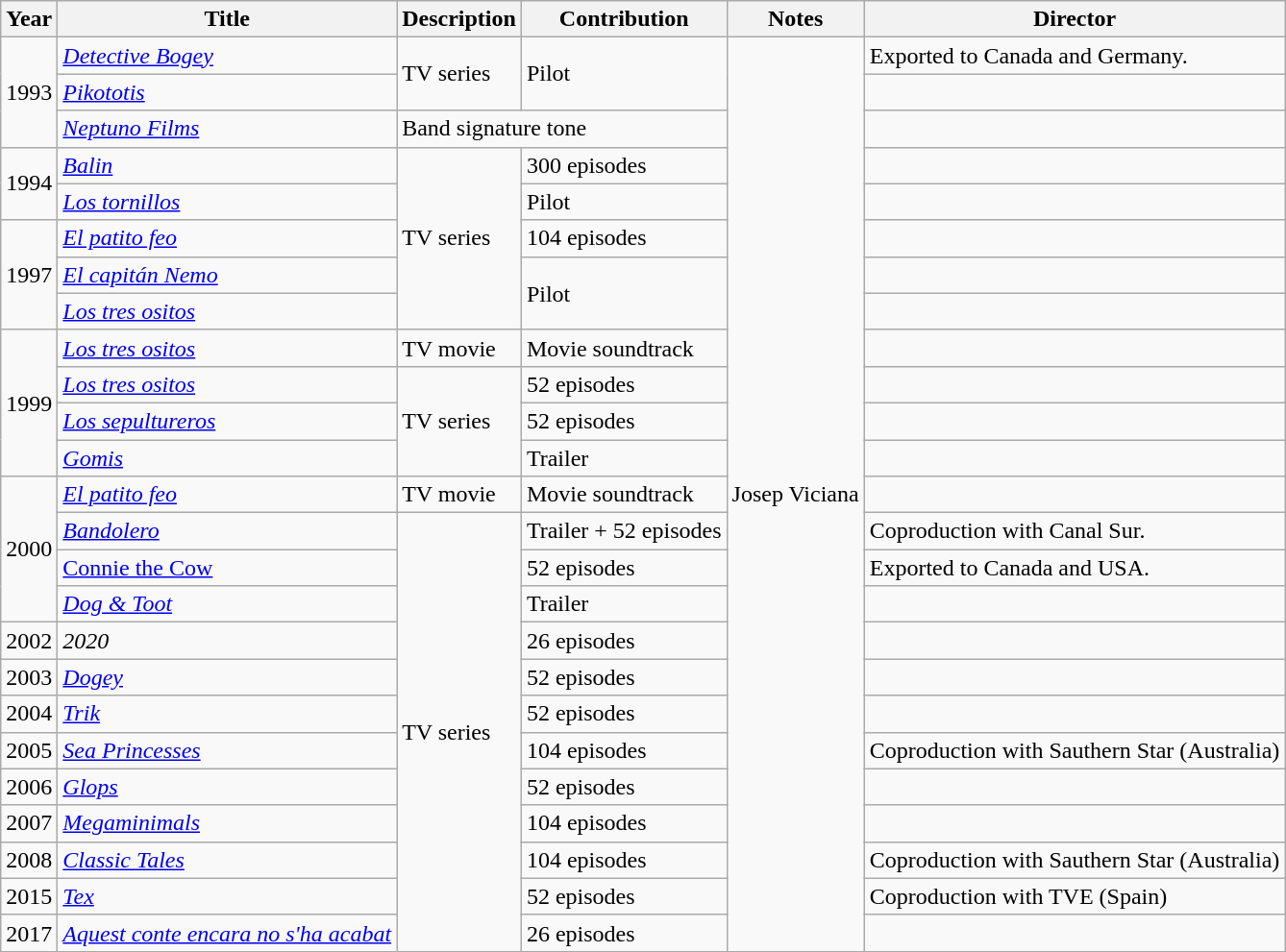<table class="wikitable">
<tr>
<th>Year</th>
<th>Title</th>
<th>Description</th>
<th>Contribution</th>
<th>Notes</th>
<th>Director</th>
</tr>
<tr>
<td rowspan="3">1993</td>
<td><em><a href='#'>Detective Bogey</a></em></td>
<td rowspan="2">TV series</td>
<td rowspan="2">Pilot</td>
<td rowspan="25">Josep Viciana</td>
<td>Exported to Canada and Germany.</td>
</tr>
<tr>
<td><em><a href='#'>Pikototis</a></em></td>
<td></td>
</tr>
<tr>
<td><em><a href='#'>Neptuno Films</a></em></td>
<td colspan="2">Band signature tone</td>
<td></td>
</tr>
<tr>
<td rowspan="2">1994</td>
<td><em><a href='#'>Balin</a></em></td>
<td rowspan="5">TV series</td>
<td>300 episodes</td>
<td></td>
</tr>
<tr>
<td><em><a href='#'>Los tornillos</a></em></td>
<td>Pilot</td>
<td></td>
</tr>
<tr>
<td rowspan="3">1997</td>
<td><em><a href='#'>El patito feo</a></em></td>
<td>104 episodes</td>
<td></td>
</tr>
<tr>
<td><em><a href='#'>El capitán Nemo</a></em></td>
<td rowspan="2">Pilot</td>
<td></td>
</tr>
<tr>
<td><em><a href='#'>Los tres ositos</a></em></td>
<td></td>
</tr>
<tr>
<td rowspan="4">1999</td>
<td><em><a href='#'>Los tres ositos</a></em></td>
<td>TV movie</td>
<td>Movie soundtrack</td>
<td></td>
</tr>
<tr>
<td><em><a href='#'>Los tres ositos</a></em></td>
<td rowspan="3">TV series</td>
<td>52 episodes</td>
<td></td>
</tr>
<tr>
<td><em><a href='#'>Los sepultureros</a></em></td>
<td>52 episodes</td>
<td></td>
</tr>
<tr>
<td><em><a href='#'>Gomis</a></em></td>
<td>Trailer</td>
<td></td>
</tr>
<tr>
<td rowspan="4">2000</td>
<td><em><a href='#'>El patito feo</a></em></td>
<td>TV movie</td>
<td>Movie soundtrack</td>
<td></td>
</tr>
<tr>
<td><em><a href='#'>Bandolero</a></em></td>
<td rowspan="12">TV series</td>
<td>Trailer + 52 episodes</td>
<td>Coproduction with Canal Sur.</td>
</tr>
<tr>
<td><a href='#'>Connie the Cow</a></td>
<td>52 episodes</td>
<td>Exported to Canada and USA.</td>
</tr>
<tr>
<td><em><a href='#'>Dog & Toot</a></em></td>
<td>Trailer</td>
<td></td>
</tr>
<tr>
<td>2002</td>
<td><em>2020</em></td>
<td>26 episodes</td>
<td></td>
</tr>
<tr>
<td>2003</td>
<td><em><a href='#'>Dogey</a></em></td>
<td>52 episodes</td>
<td></td>
</tr>
<tr>
<td>2004</td>
<td><em><a href='#'>Trik</a></em></td>
<td>52 episodes</td>
<td></td>
</tr>
<tr>
<td>2005</td>
<td><em><a href='#'>Sea Princesses</a></em></td>
<td>104 episodes</td>
<td>Coproduction with Sauthern Star (Australia)</td>
</tr>
<tr>
<td>2006</td>
<td><em><a href='#'>Glops</a></em></td>
<td>52 episodes</td>
<td></td>
</tr>
<tr>
<td>2007</td>
<td><em><a href='#'>Megaminimals</a></em></td>
<td>104 episodes</td>
<td></td>
</tr>
<tr>
<td>2008</td>
<td><em><a href='#'>Classic Tales</a></em></td>
<td>104 episodes</td>
<td>Coproduction with Sauthern Star (Australia)</td>
</tr>
<tr>
<td>2015</td>
<td><em><a href='#'>Tex</a></em></td>
<td>52 episodes</td>
<td>Coproduction with TVE (Spain)</td>
</tr>
<tr>
<td>2017</td>
<td><em><a href='#'>Aquest conte encara no s'ha acabat</a></em></td>
<td>26 episodes</td>
<td></td>
</tr>
</table>
